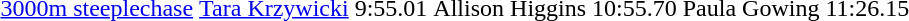<table>
<tr>
<td><a href='#'>3000m steeplechase</a></td>
<td> <a href='#'>Tara Krzywicki</a></td>
<td>9:55.01</td>
<td>Allison Higgins</td>
<td>10:55.70</td>
<td>Paula Gowing</td>
<td>11:26.15</td>
</tr>
</table>
